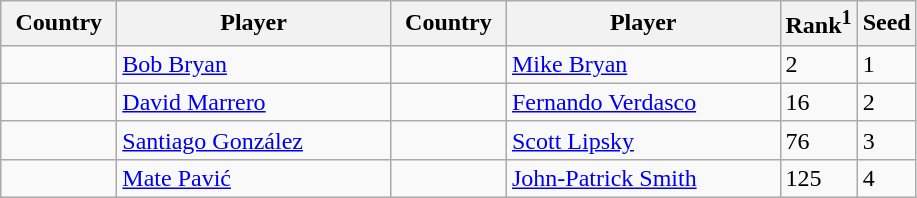<table class="sortable wikitable">
<tr>
<th width="70">Country</th>
<th width="175">Player</th>
<th width="70">Country</th>
<th width="175">Player</th>
<th>Rank<sup>1</sup></th>
<th>Seed</th>
</tr>
<tr>
<td></td>
<td><a href='#'>Bob Bryan</a></td>
<td></td>
<td><a href='#'>Mike Bryan</a></td>
<td>2</td>
<td>1</td>
</tr>
<tr>
<td></td>
<td><a href='#'>David Marrero</a></td>
<td></td>
<td><a href='#'>Fernando Verdasco</a></td>
<td>16</td>
<td>2</td>
</tr>
<tr>
<td></td>
<td><a href='#'>Santiago González</a></td>
<td></td>
<td><a href='#'>Scott Lipsky</a></td>
<td>76</td>
<td>3</td>
</tr>
<tr>
<td></td>
<td><a href='#'>Mate Pavić</a></td>
<td></td>
<td><a href='#'>John-Patrick Smith</a></td>
<td>125</td>
<td>4</td>
</tr>
</table>
